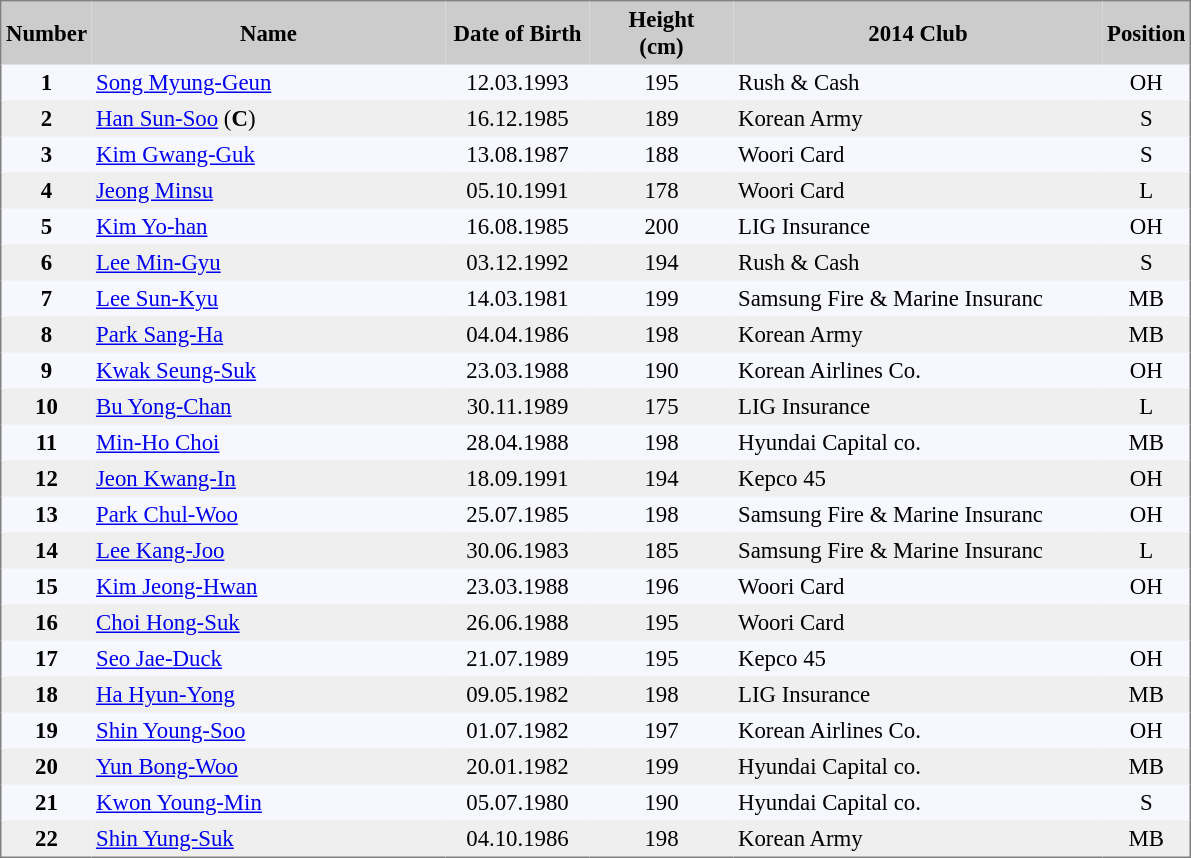<table cellpadding="3" style="background: #f7f8ff; font-size: 95%; border: 1px solid gray; border-collapse: collapse;">
<tr style="background:#ccc;">
<th style="width: 10px;"><strong>Number</strong></th>
<th style="width: 230px;"><strong>Name</strong></th>
<th style="width: 90px;"><strong>Date of Birth</strong></th>
<th style="width: 90px;"><strong>Height<br>(cm)</strong></th>
<th style="width: 240px;"><strong>2014 Club</strong></th>
<th style="width: 50px;"><strong>Position</strong></th>
</tr>
<tr>
<td style="text-align:center;"><strong>1</strong></td>
<td><a href='#'>Song Myung-Geun</a></td>
<td style="text-align:center;">12.03.1993</td>
<td style="text-align:center;">195</td>
<td> Rush & Cash</td>
<td style="text-align:center;">OH</td>
</tr>
<tr style="background: #efefef;">
<td style="text-align:center;"><strong>2</strong></td>
<td><a href='#'>Han Sun-Soo</a> (<strong>C</strong>)</td>
<td style="text-align:center;">16.12.1985</td>
<td style="text-align:center;">189</td>
<td> Korean Army</td>
<td style="text-align:center;">S</td>
</tr>
<tr>
<td style="text-align:center;"><strong>3</strong></td>
<td><a href='#'>Kim Gwang-Guk</a></td>
<td style="text-align:center;">13.08.1987</td>
<td style="text-align:center;">188</td>
<td> Woori Card</td>
<td style="text-align:center;">S</td>
</tr>
<tr style="background: #efefef;">
<td style="text-align:center;"><strong>4</strong></td>
<td><a href='#'>Jeong Minsu</a></td>
<td style="text-align:center;">05.10.1991</td>
<td style="text-align:center;">178</td>
<td> Woori Card</td>
<td style="text-align:center;">L</td>
</tr>
<tr>
<td style="text-align:center;"><strong>5</strong></td>
<td><a href='#'>Kim Yo-han</a></td>
<td style="text-align:center;">16.08.1985</td>
<td style="text-align:center;">200</td>
<td> LIG Insurance</td>
<td style="text-align:center;">OH</td>
</tr>
<tr style="background: #efefef;">
<td style="text-align:center;"><strong>6</strong></td>
<td><a href='#'>Lee Min-Gyu</a></td>
<td style="text-align:center;">03.12.1992</td>
<td style="text-align:center;">194</td>
<td> Rush & Cash</td>
<td style="text-align:center;">S</td>
</tr>
<tr>
<td style="text-align:center;"><strong>7</strong></td>
<td><a href='#'>Lee Sun-Kyu</a></td>
<td style="text-align:center;">14.03.1981</td>
<td style="text-align:center;">199</td>
<td> Samsung Fire & Marine Insuranc</td>
<td style="text-align:center;">MB</td>
</tr>
<tr style="background: #efefef;">
<td style="text-align:center;"><strong>8</strong></td>
<td><a href='#'>Park Sang-Ha</a></td>
<td style="text-align:center;">04.04.1986</td>
<td style="text-align:center;">198</td>
<td> Korean Army</td>
<td style="text-align:center;">MB</td>
</tr>
<tr>
<td style="text-align:center;"><strong>9</strong></td>
<td><a href='#'>Kwak Seung-Suk</a></td>
<td style="text-align:center;">23.03.1988</td>
<td style="text-align:center;">190</td>
<td> Korean Airlines Co.</td>
<td style="text-align:center;">OH</td>
</tr>
<tr style="background: #efefef;">
<td style="text-align:center;"><strong>10</strong></td>
<td><a href='#'>Bu Yong-Chan</a></td>
<td style="text-align:center;">30.11.1989</td>
<td style="text-align:center;">175</td>
<td> LIG Insurance</td>
<td style="text-align:center;">L</td>
</tr>
<tr>
<td style="text-align:center;"><strong>11</strong></td>
<td><a href='#'>Min-Ho Choi</a></td>
<td style="text-align:center;">28.04.1988</td>
<td style="text-align:center;">198</td>
<td> Hyundai Capital co.</td>
<td style="text-align:center;">MB</td>
</tr>
<tr style="background: #efefef;">
<td style="text-align:center;"><strong>12</strong></td>
<td><a href='#'>Jeon Kwang-In</a></td>
<td style="text-align:center;">18.09.1991</td>
<td style="text-align:center;">194</td>
<td> Kepco 45</td>
<td style="text-align:center;">OH</td>
</tr>
<tr>
<td style="text-align:center;"><strong>13</strong></td>
<td><a href='#'>Park Chul-Woo</a></td>
<td style="text-align:center;">25.07.1985</td>
<td style="text-align:center;">198</td>
<td> Samsung Fire & Marine Insuranc</td>
<td style="text-align:center;">OH</td>
</tr>
<tr style="background: #efefef;">
<td style="text-align:center;"><strong>14</strong></td>
<td><a href='#'>Lee Kang-Joo</a></td>
<td style="text-align:center;">30.06.1983</td>
<td style="text-align:center;">185</td>
<td> Samsung Fire & Marine Insuranc</td>
<td style="text-align:center;">L</td>
</tr>
<tr>
<td style="text-align:center;"><strong>15</strong></td>
<td><a href='#'>Kim Jeong-Hwan</a></td>
<td style="text-align:center;">23.03.1988</td>
<td style="text-align:center;">196</td>
<td> Woori Card</td>
<td style="text-align:center;">OH</td>
</tr>
<tr style="background: #efefef;">
<td style="text-align:center;"><strong>16</strong></td>
<td><a href='#'>Choi Hong-Suk</a></td>
<td style="text-align:center;">26.06.1988</td>
<td style="text-align:center;">195</td>
<td> Woori Card</td>
<td style="text-align:center;"></td>
</tr>
<tr>
<td style="text-align:center;"><strong>17</strong></td>
<td><a href='#'>Seo Jae-Duck</a></td>
<td style="text-align:center;">21.07.1989</td>
<td style="text-align:center;">195</td>
<td> Kepco 45</td>
<td style="text-align:center;">OH</td>
</tr>
<tr style="background: #efefef;">
<td style="text-align:center;"><strong>18</strong></td>
<td><a href='#'>Ha Hyun-Yong</a></td>
<td style="text-align:center;">09.05.1982</td>
<td style="text-align:center;">198</td>
<td> LIG Insurance</td>
<td style="text-align:center;">MB</td>
</tr>
<tr>
<td style="text-align:center;"><strong>19</strong></td>
<td><a href='#'>Shin Young-Soo</a></td>
<td style="text-align:center;">01.07.1982</td>
<td style="text-align:center;">197</td>
<td> Korean Airlines Co.</td>
<td style="text-align:center;">OH</td>
</tr>
<tr style="background: #efefef;">
<td style="text-align:center;"><strong>20</strong></td>
<td><a href='#'>Yun Bong-Woo</a></td>
<td style="text-align:center;">20.01.1982</td>
<td style="text-align:center;">199</td>
<td> Hyundai Capital co.</td>
<td style="text-align:center;">MB</td>
</tr>
<tr>
<td style="text-align:center;"><strong>21</strong></td>
<td><a href='#'>Kwon Young-Min</a></td>
<td style="text-align:center;">05.07.1980</td>
<td style="text-align:center;">190</td>
<td> Hyundai Capital co.</td>
<td style="text-align:center;">S</td>
</tr>
<tr style="background: #efefef;">
<td style="text-align:center;"><strong>22</strong></td>
<td><a href='#'>Shin Yung-Suk</a></td>
<td style="text-align:center;">04.10.1986</td>
<td style="text-align:center;">198</td>
<td> Korean Army</td>
<td style="text-align:center;">MB</td>
</tr>
</table>
